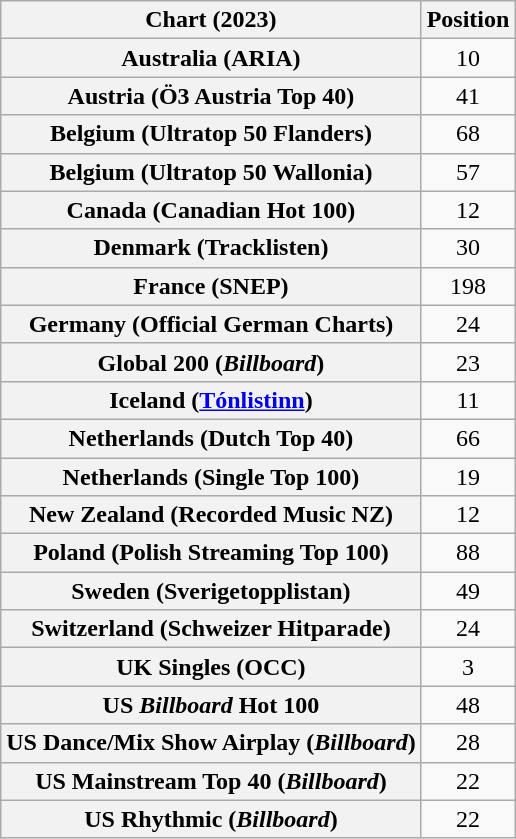<table class="wikitable sortable plainrowheaders" style="text-align:center">
<tr>
<th scope="col">Chart (2023)</th>
<th scope="col">Position</th>
</tr>
<tr>
<th scope="row">Australia (ARIA)</th>
<td>10</td>
</tr>
<tr>
<th scope="row">Austria (Ö3 Austria Top 40)</th>
<td>41</td>
</tr>
<tr>
<th scope="row">Belgium (Ultratop 50 Flanders)</th>
<td>68</td>
</tr>
<tr>
<th scope="row">Belgium (Ultratop 50 Wallonia)</th>
<td>57</td>
</tr>
<tr>
<th scope="row">Canada (Canadian Hot 100)</th>
<td>12</td>
</tr>
<tr>
<th scope="row">Denmark (Tracklisten)</th>
<td>30</td>
</tr>
<tr>
<th scope="row">France (SNEP)</th>
<td>198</td>
</tr>
<tr>
<th scope="row">Germany (Official German Charts)</th>
<td>24</td>
</tr>
<tr>
<th scope="row">Global 200 (<em>Billboard</em>)</th>
<td>23</td>
</tr>
<tr>
<th scope="row">Iceland (<a href='#'>Tónlistinn</a>)</th>
<td>11</td>
</tr>
<tr>
<th scope="row">Netherlands (Dutch Top 40)</th>
<td>66</td>
</tr>
<tr>
<th scope="row">Netherlands (Single Top 100)</th>
<td>19</td>
</tr>
<tr>
<th scope="row">New Zealand (Recorded Music NZ)</th>
<td>12</td>
</tr>
<tr>
<th scope="row">Poland (Polish Streaming Top 100)</th>
<td>88</td>
</tr>
<tr>
<th scope="row">Sweden (Sverigetopplistan)</th>
<td>49</td>
</tr>
<tr>
<th scope="row">Switzerland (Schweizer Hitparade)</th>
<td>24</td>
</tr>
<tr>
<th scope="row">UK Singles (OCC)</th>
<td>3</td>
</tr>
<tr>
<th scope="row">US <em>Billboard</em> Hot 100</th>
<td>48</td>
</tr>
<tr>
<th scope="row">US Dance/Mix Show Airplay (<em>Billboard</em>)</th>
<td>28</td>
</tr>
<tr>
<th scope="row">US Mainstream Top 40 (<em>Billboard</em>)</th>
<td>22</td>
</tr>
<tr>
<th scope="row">US Rhythmic (<em>Billboard</em>)</th>
<td>22</td>
</tr>
</table>
